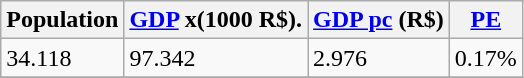<table class="wikitable" border="1">
<tr>
<th>Population</th>
<th><a href='#'>GDP</a> x(1000 R$).</th>
<th><a href='#'>GDP pc</a> (R$)</th>
<th><a href='#'>PE</a></th>
</tr>
<tr>
<td>34.118</td>
<td>97.342</td>
<td>2.976</td>
<td>0.17%</td>
</tr>
<tr>
</tr>
</table>
